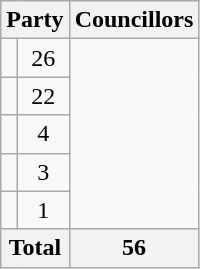<table class="wikitable">
<tr>
<th colspan=2>Party</th>
<th>Councillors</th>
</tr>
<tr>
<td></td>
<td align=center>26</td>
</tr>
<tr>
<td></td>
<td align=center>22</td>
</tr>
<tr>
<td></td>
<td align=center>4</td>
</tr>
<tr>
<td></td>
<td align=center>3</td>
</tr>
<tr>
<td></td>
<td align=center>1</td>
</tr>
<tr>
<th colspan=2>Total</th>
<th align=center>56</th>
</tr>
</table>
